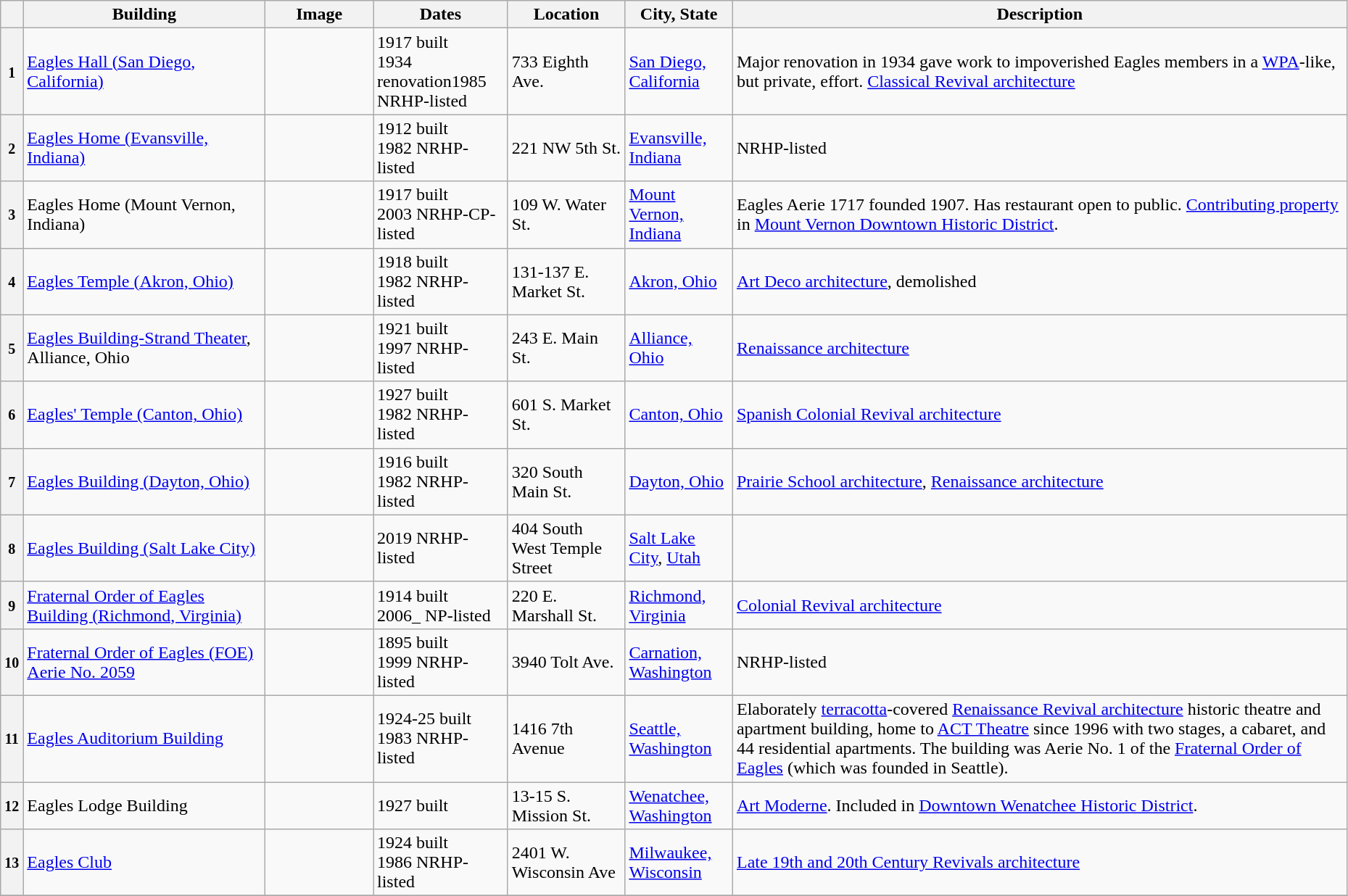<table class="wikitable sortable" style="width:98%">
<tr>
<th></th>
<th width = 18%><strong>Building</strong></th>
<th width = 8% class="unsortable"><strong>Image</strong></th>
<th width = 10%><strong>Dates</strong></th>
<th><strong>Location</strong></th>
<th width = 8%><strong>City, State</strong></th>
<th class="unsortable"><strong>Description</strong></th>
</tr>
<tr ->
<th><small>1</small></th>
<td><a href='#'>Eagles Hall (San Diego, California)</a></td>
<td></td>
<td>1917 built<br>1934 renovation1985 NRHP-listed</td>
<td>733 Eighth Ave.<br><small></small></td>
<td><a href='#'>San Diego, California</a></td>
<td>Major renovation in 1934 gave work to impoverished Eagles members in a <a href='#'>WPA</a>-like, but private, effort. <a href='#'>Classical Revival architecture</a></td>
</tr>
<tr ->
<th><small>2</small></th>
<td><a href='#'>Eagles Home (Evansville, Indiana)</a></td>
<td></td>
<td>1912 built<br>1982 NRHP-listed</td>
<td>221 NW 5th St.<br><small></small></td>
<td><a href='#'>Evansville, Indiana</a></td>
<td>NRHP-listed</td>
</tr>
<tr - id="Eagles Home (Mount Vernon, Indiana)">
<th><small>3</small></th>
<td>Eagles Home (Mount Vernon, Indiana)</td>
<td></td>
<td>1917 built<br>2003 NRHP-CP-listed</td>
<td>109 W. Water St.<br><small></small></td>
<td><a href='#'>Mount Vernon, Indiana</a></td>
<td>Eagles Aerie 1717 founded 1907. Has restaurant open to public. <a href='#'>Contributing property</a> in <a href='#'>Mount Vernon Downtown Historic District</a>.</td>
</tr>
<tr ->
<th><small>4</small></th>
<td><a href='#'>Eagles Temple (Akron, Ohio)</a></td>
<td></td>
<td>1918 built<br>1982 NRHP-listed</td>
<td>131-137 E. Market St.<br><small></small></td>
<td><a href='#'>Akron, Ohio</a></td>
<td><a href='#'>Art Deco architecture</a>, demolished</td>
</tr>
<tr ->
<th><small>5</small></th>
<td><a href='#'>Eagles Building-Strand Theater</a>, Alliance, Ohio</td>
<td></td>
<td>1921 built<br>1997 NRHP-listed</td>
<td>243 E. Main St.<br><small></small></td>
<td><a href='#'>Alliance, Ohio</a></td>
<td><a href='#'>Renaissance architecture</a></td>
</tr>
<tr ->
<th><small>6</small></th>
<td><a href='#'>Eagles' Temple (Canton, Ohio)</a></td>
<td></td>
<td>1927 built<br>1982 NRHP-listed</td>
<td>601 S. Market St.<br><small></small></td>
<td><a href='#'>Canton, Ohio</a></td>
<td><a href='#'>Spanish Colonial Revival architecture</a></td>
</tr>
<tr ->
<th><small>7</small></th>
<td><a href='#'>Eagles Building (Dayton, Ohio)</a></td>
<td></td>
<td>1916 built<br>1982 NRHP-listed</td>
<td>320 South Main St.<br><small></small></td>
<td><a href='#'>Dayton, Ohio</a></td>
<td><a href='#'>Prairie School architecture</a>, <a href='#'>Renaissance architecture</a></td>
</tr>
<tr ->
<th><small>8</small></th>
<td><a href='#'>Eagles Building (Salt Lake City)</a></td>
<td></td>
<td>2019 NRHP-listed</td>
<td>404 South West Temple Street<br><small></small></td>
<td><a href='#'>Salt Lake City</a>, <a href='#'>Utah</a></td>
<td></td>
</tr>
<tr ->
<th><small>9</small></th>
<td><a href='#'>Fraternal Order of Eagles Building (Richmond, Virginia)</a></td>
<td></td>
<td>1914 built<br>2006_ NP-listed</td>
<td>220 E. Marshall St.<br><small></small></td>
<td><a href='#'>Richmond, Virginia</a></td>
<td><a href='#'>Colonial Revival architecture</a></td>
</tr>
<tr ->
<th><small>10</small></th>
<td><a href='#'>Fraternal Order of Eagles (FOE) Aerie No. 2059</a></td>
<td></td>
<td>1895 built<br>1999 NRHP-listed</td>
<td>3940 Tolt Ave.<br><small></small></td>
<td><a href='#'>Carnation, Washington</a></td>
<td>NRHP-listed</td>
</tr>
<tr ->
<th><small>11</small></th>
<td><a href='#'>Eagles Auditorium Building</a></td>
<td></td>
<td>1924-25 built<br>1983 NRHP-listed</td>
<td>1416 7th Avenue<br><small></small></td>
<td><a href='#'>Seattle, Washington</a></td>
<td>Elaborately <a href='#'>terracotta</a>-covered <a href='#'>Renaissance Revival architecture</a> historic theatre and apartment building, home to <a href='#'>ACT Theatre</a> since 1996 with two stages, a cabaret, and 44 residential apartments. The building was Aerie No. 1 of the <a href='#'>Fraternal Order of Eagles</a> (which was founded in Seattle).</td>
</tr>
<tr ->
<th><small>12</small></th>
<td>Eagles Lodge Building</td>
<td></td>
<td>1927 built</td>
<td>13-15 S. Mission St.</td>
<td><a href='#'>Wenatchee, Washington</a></td>
<td><a href='#'>Art Moderne</a>.  Included in <a href='#'>Downtown Wenatchee Historic District</a>.</td>
</tr>
<tr ->
<th><small>13</small></th>
<td><a href='#'>Eagles Club</a></td>
<td></td>
<td>1924 built<br>1986 NRHP-listed</td>
<td>2401 W. Wisconsin Ave<br><small></small></td>
<td><a href='#'>Milwaukee, Wisconsin</a></td>
<td><a href='#'>Late 19th and 20th Century Revivals architecture</a></td>
</tr>
<tr ->
</tr>
</table>
